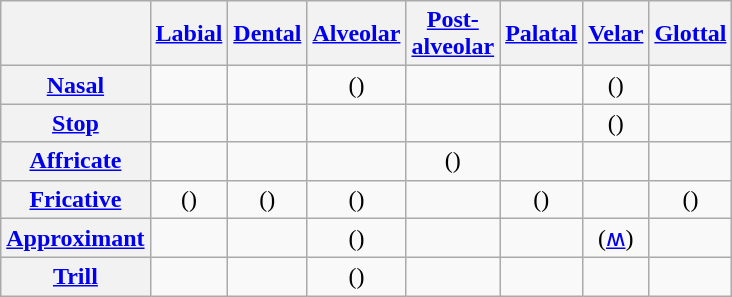<table class="wikitable" style="text-align: center">
<tr>
<th></th>
<th scope="col"><a href='#'>Labial</a></th>
<th scope="col"><a href='#'>Dental</a></th>
<th scope="col"><a href='#'>Alveolar</a></th>
<th scope="col"><a href='#'>Post-<br>alveolar</a></th>
<th scope="col"><a href='#'>Palatal</a></th>
<th scope="col"><a href='#'>Velar</a></th>
<th scope="col"><a href='#'>Glottal</a></th>
</tr>
<tr>
<th scope="row"><a href='#'>Nasal</a></th>
<td></td>
<td></td>
<td>() </td>
<td></td>
<td></td>
<td>()</td>
<td></td>
</tr>
<tr>
<th scope="row"><a href='#'>Stop</a></th>
<td> </td>
<td></td>
<td> </td>
<td></td>
<td></td>
<td> ()</td>
<td></td>
</tr>
<tr>
<th scope="row"><a href='#'>Affricate</a></th>
<td></td>
<td></td>
<td></td>
<td> ()</td>
<td></td>
<td></td>
<td></td>
</tr>
<tr>
<th scope="row"><a href='#'>Fricative</a></th>
<td> ()</td>
<td> ()</td>
<td> ()</td>
<td></td>
<td>()</td>
<td> </td>
<td>()</td>
</tr>
<tr>
<th scope="row"><a href='#'>Approximant</a></th>
<td></td>
<td></td>
<td>() </td>
<td></td>
<td></td>
<td>(<a href='#'>ʍ</a>) </td>
<td></td>
</tr>
<tr>
<th scope="row"><a href='#'>Trill</a></th>
<td></td>
<td></td>
<td>() </td>
<td></td>
<td></td>
<td></td>
<td></td>
</tr>
</table>
